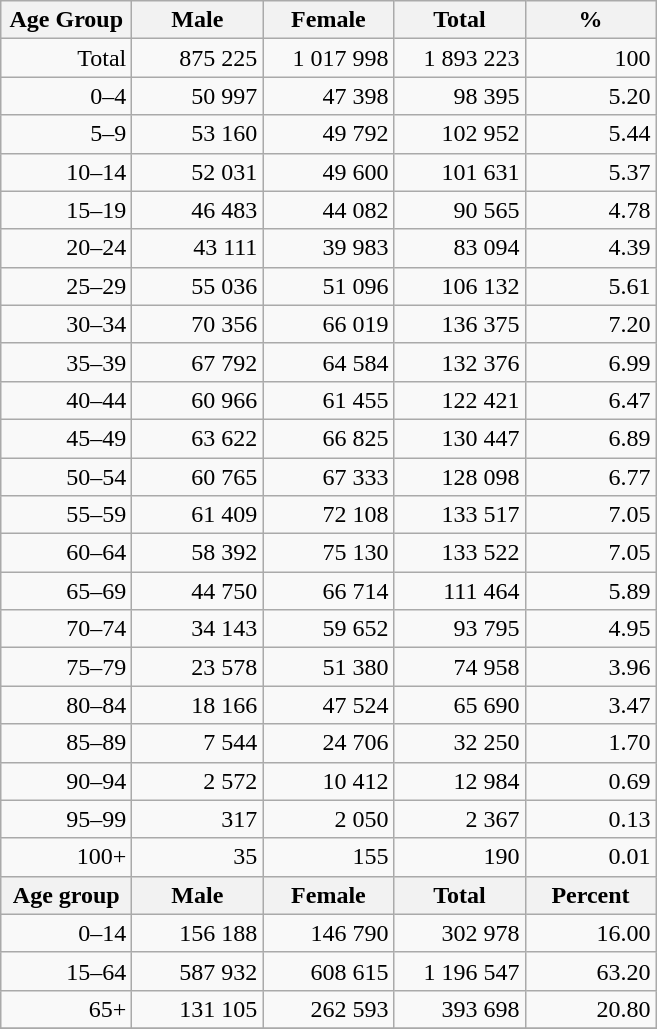<table class="wikitable">
<tr>
<th width="80pt">Age Group</th>
<th width="80pt">Male</th>
<th width="80pt">Female</th>
<th width="80pt">Total</th>
<th width="80pt">%</th>
</tr>
<tr>
<td align="right">Total</td>
<td align="right">875 225</td>
<td align="right">1 017 998</td>
<td align="right">1 893 223</td>
<td align="right">100</td>
</tr>
<tr>
<td align="right">0–4</td>
<td align="right">50 997</td>
<td align="right">47 398</td>
<td align="right">98 395</td>
<td align="right">5.20</td>
</tr>
<tr>
<td align="right">5–9</td>
<td align="right">53 160</td>
<td align="right">49 792</td>
<td align="right">102 952</td>
<td align="right">5.44</td>
</tr>
<tr>
<td align="right">10–14</td>
<td align="right">52 031</td>
<td align="right">49 600</td>
<td align="right">101 631</td>
<td align="right">5.37</td>
</tr>
<tr>
<td align="right">15–19</td>
<td align="right">46 483</td>
<td align="right">44 082</td>
<td align="right">90 565</td>
<td align="right">4.78</td>
</tr>
<tr>
<td align="right">20–24</td>
<td align="right">43 111</td>
<td align="right">39 983</td>
<td align="right">83 094</td>
<td align="right">4.39</td>
</tr>
<tr>
<td align="right">25–29</td>
<td align="right">55 036</td>
<td align="right">51 096</td>
<td align="right">106 132</td>
<td align="right">5.61</td>
</tr>
<tr>
<td align="right">30–34</td>
<td align="right">70 356</td>
<td align="right">66 019</td>
<td align="right">136 375</td>
<td align="right">7.20</td>
</tr>
<tr>
<td align="right">35–39</td>
<td align="right">67 792</td>
<td align="right">64 584</td>
<td align="right">132 376</td>
<td align="right">6.99</td>
</tr>
<tr>
<td align="right">40–44</td>
<td align="right">60 966</td>
<td align="right">61 455</td>
<td align="right">122 421</td>
<td align="right">6.47</td>
</tr>
<tr>
<td align="right">45–49</td>
<td align="right">63 622</td>
<td align="right">66 825</td>
<td align="right">130 447</td>
<td align="right">6.89</td>
</tr>
<tr>
<td align="right">50–54</td>
<td align="right">60 765</td>
<td align="right">67 333</td>
<td align="right">128 098</td>
<td align="right">6.77</td>
</tr>
<tr>
<td align="right">55–59</td>
<td align="right">61 409</td>
<td align="right">72 108</td>
<td align="right">133 517</td>
<td align="right">7.05</td>
</tr>
<tr>
<td align="right">60–64</td>
<td align="right">58 392</td>
<td align="right">75 130</td>
<td align="right">133 522</td>
<td align="right">7.05</td>
</tr>
<tr>
<td align="right">65–69</td>
<td align="right">44 750</td>
<td align="right">66 714</td>
<td align="right">111 464</td>
<td align="right">5.89</td>
</tr>
<tr>
<td align="right">70–74</td>
<td align="right">34 143</td>
<td align="right">59 652</td>
<td align="right">93 795</td>
<td align="right">4.95</td>
</tr>
<tr>
<td align="right">75–79</td>
<td align="right">23 578</td>
<td align="right">51 380</td>
<td align="right">74 958</td>
<td align="right">3.96</td>
</tr>
<tr>
<td align="right">80–84</td>
<td align="right">18 166</td>
<td align="right">47 524</td>
<td align="right">65 690</td>
<td align="right">3.47</td>
</tr>
<tr>
<td align="right">85–89</td>
<td align="right">7 544</td>
<td align="right">24 706</td>
<td align="right">32 250</td>
<td align="right">1.70</td>
</tr>
<tr>
<td align="right">90–94</td>
<td align="right">2 572</td>
<td align="right">10 412</td>
<td align="right">12 984</td>
<td align="right">0.69</td>
</tr>
<tr>
<td align="right">95–99</td>
<td align="right">317</td>
<td align="right">2 050</td>
<td align="right">2 367</td>
<td align="right">0.13</td>
</tr>
<tr>
<td align="right">100+</td>
<td align="right">35</td>
<td align="right">155</td>
<td align="right">190</td>
<td align="right">0.01</td>
</tr>
<tr>
<th width="50">Age group</th>
<th width="80pt">Male</th>
<th width="80">Female</th>
<th width="80">Total</th>
<th width="50">Percent</th>
</tr>
<tr>
<td align="right">0–14</td>
<td align="right">156 188</td>
<td align="right">146 790</td>
<td align="right">302 978</td>
<td align="right">16.00</td>
</tr>
<tr>
<td align="right">15–64</td>
<td align="right">587 932</td>
<td align="right">608 615</td>
<td align="right">1 196 547</td>
<td align="right">63.20</td>
</tr>
<tr>
<td align="right">65+</td>
<td align="right">131 105</td>
<td align="right">262 593</td>
<td align="right">393 698</td>
<td align="right">20.80</td>
</tr>
<tr>
</tr>
</table>
